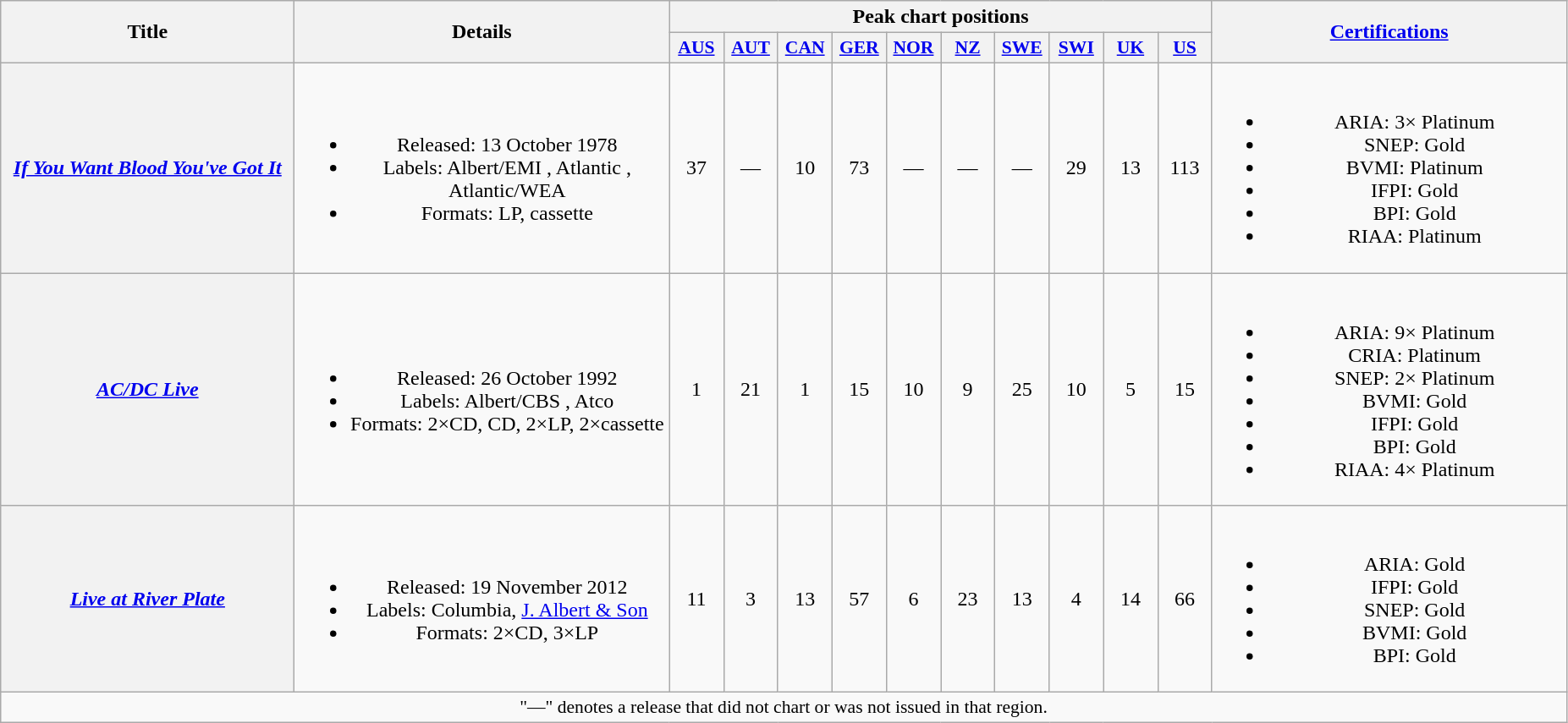<table class="wikitable plainrowheaders" style="text-align:center;">
<tr>
<th scope="col" rowspan="2" style="width:14em;">Title</th>
<th scope="col" rowspan="2" style="width:18em;">Details</th>
<th scope="col" colspan="10">Peak chart positions</th>
<th scope="col" rowspan="2" style="width:17em;"><a href='#'>Certifications</a></th>
</tr>
<tr>
<th scope="col" style="width:2.5em; font-size:90%"><a href='#'>AUS</a><br></th>
<th scope="col" style="width:2.5em; font-size:90%"><a href='#'>AUT</a><br></th>
<th scope="col" style="width:2.5em; font-size:90%"><a href='#'>CAN</a><br></th>
<th scope="col" style="width:2.5em; font-size:90%"><a href='#'>GER</a><br></th>
<th scope="col" style="width:2.5em; font-size:90%"><a href='#'>NOR</a><br></th>
<th scope="col" style="width:2.5em; font-size:90%"><a href='#'>NZ</a><br></th>
<th scope="col" style="width:2.5em; font-size:90%"><a href='#'>SWE</a><br></th>
<th scope="col" style="width:2.5em; font-size:90%"><a href='#'>SWI</a><br></th>
<th scope="col" style="width:2.5em; font-size:90%"><a href='#'>UK</a><br></th>
<th scope="col" style="width:2.5em; font-size:90%"><a href='#'>US</a><br></th>
</tr>
<tr>
<th scope="row"><em><a href='#'>If You Want Blood You've Got It</a></em></th>
<td><br><ul><li>Released: 13 October 1978</li><li>Labels: Albert/EMI , Atlantic , Atlantic/WEA </li><li>Formats: LP, cassette</li></ul></td>
<td>37</td>
<td>—</td>
<td>10</td>
<td>73</td>
<td>—</td>
<td>—</td>
<td>—</td>
<td>29</td>
<td>13</td>
<td>113</td>
<td><br><ul><li>ARIA: 3× Platinum</li><li>SNEP: Gold</li><li>BVMI: Platinum</li><li>IFPI: Gold</li><li>BPI: Gold</li><li>RIAA: Platinum</li></ul></td>
</tr>
<tr>
<th scope="row"><em><a href='#'>AC/DC Live</a></em></th>
<td><br><ul><li>Released: 26 October 1992</li><li>Labels: Albert/CBS , Atco </li><li>Formats: 2×CD, CD, 2×LP, 2×cassette</li></ul></td>
<td>1</td>
<td>21</td>
<td>1</td>
<td>15</td>
<td>10</td>
<td>9</td>
<td>25</td>
<td>10</td>
<td>5</td>
<td>15</td>
<td><br><ul><li>ARIA: 9× Platinum</li><li>CRIA: Platinum</li><li>SNEP: 2× Platinum</li><li>BVMI: Gold</li><li>IFPI: Gold</li><li>BPI: Gold</li><li>RIAA: 4× Platinum</li></ul></td>
</tr>
<tr>
<th scope="row"><em><a href='#'>Live at River Plate</a></em></th>
<td><br><ul><li>Released: 19 November 2012</li><li>Labels: Columbia, <a href='#'>J. Albert & Son</a> </li><li>Formats: 2×CD, 3×LP</li></ul></td>
<td>11</td>
<td>3</td>
<td>13</td>
<td>57</td>
<td>6</td>
<td>23</td>
<td>13</td>
<td>4</td>
<td>14</td>
<td>66</td>
<td><br><ul><li>ARIA: Gold</li><li>IFPI: Gold</li><li>SNEP: Gold</li><li>BVMI: Gold</li><li>BPI: Gold</li></ul></td>
</tr>
<tr>
<td colspan="13" style="font-size:90%">"—" denotes a release that did not chart or was not issued in that region.</td>
</tr>
</table>
